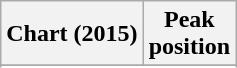<table class="wikitable sortable">
<tr>
<th align="center">Chart (2015)</th>
<th align="center">Peak<br>position</th>
</tr>
<tr>
</tr>
<tr>
</tr>
<tr>
</tr>
</table>
